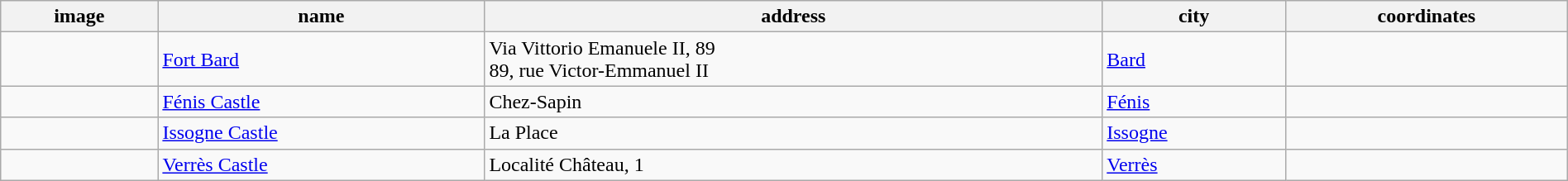<table class='wikitable sortable' style='width:100%'>
<tr>
<th>image</th>
<th>name</th>
<th>address</th>
<th>city</th>
<th>coordinates</th>
</tr>
<tr>
<td></td>
<td><a href='#'>Fort Bard</a></td>
<td>Via Vittorio Emanuele II, 89<br>89, rue Victor-Emmanuel II</td>
<td><a href='#'>Bard</a></td>
<td></td>
</tr>
<tr>
<td></td>
<td><a href='#'>Fénis Castle</a></td>
<td>Chez-Sapin</td>
<td><a href='#'>Fénis</a></td>
<td></td>
</tr>
<tr>
<td></td>
<td><a href='#'>Issogne Castle</a></td>
<td>La Place</td>
<td><a href='#'>Issogne</a></td>
<td></td>
</tr>
<tr>
<td></td>
<td><a href='#'>Verrès Castle</a></td>
<td>Localité Château, 1</td>
<td><a href='#'>Verrès</a></td>
<td></td>
</tr>
</table>
